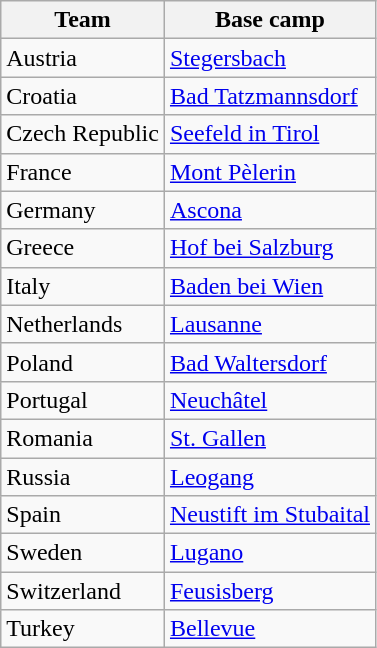<table class="wikitable sortable">
<tr>
<th>Team</th>
<th>Base camp</th>
</tr>
<tr>
<td>Austria</td>
<td><a href='#'>Stegersbach</a></td>
</tr>
<tr>
<td>Croatia</td>
<td><a href='#'>Bad Tatzmannsdorf</a></td>
</tr>
<tr>
<td>Czech Republic</td>
<td><a href='#'>Seefeld in Tirol</a></td>
</tr>
<tr>
<td>France</td>
<td><a href='#'>Mont Pèlerin</a></td>
</tr>
<tr>
<td>Germany</td>
<td><a href='#'>Ascona</a></td>
</tr>
<tr>
<td>Greece</td>
<td><a href='#'>Hof bei Salzburg</a></td>
</tr>
<tr>
<td>Italy</td>
<td><a href='#'>Baden bei Wien</a></td>
</tr>
<tr>
<td>Netherlands</td>
<td><a href='#'>Lausanne</a></td>
</tr>
<tr>
<td>Poland</td>
<td><a href='#'>Bad Waltersdorf</a></td>
</tr>
<tr>
<td>Portugal</td>
<td><a href='#'>Neuchâtel</a></td>
</tr>
<tr>
<td>Romania</td>
<td><a href='#'>St. Gallen</a></td>
</tr>
<tr>
<td>Russia</td>
<td><a href='#'>Leogang</a></td>
</tr>
<tr>
<td>Spain</td>
<td><a href='#'>Neustift im Stubaital</a></td>
</tr>
<tr>
<td>Sweden</td>
<td><a href='#'>Lugano</a></td>
</tr>
<tr>
<td>Switzerland</td>
<td><a href='#'>Feusisberg</a></td>
</tr>
<tr>
<td>Turkey</td>
<td><a href='#'>Bellevue</a></td>
</tr>
</table>
